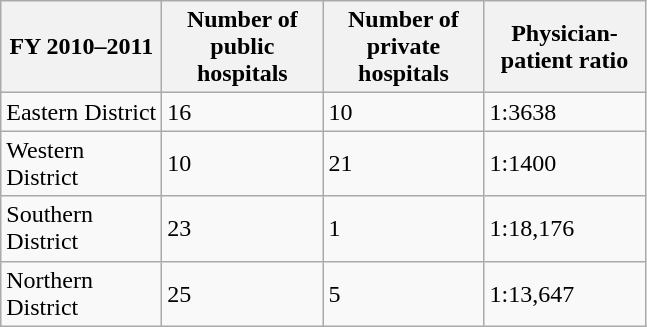<table class="wikitable">
<tr>
<th style="width:100px;">FY 2010–2011</th>
<th style="width:100px;">Number of public hospitals</th>
<th style="width:100px;">Number of private hospitals</th>
<th style="width:100px;">Physician-patient ratio</th>
</tr>
<tr>
<td>Eastern District</td>
<td>16</td>
<td>10</td>
<td>1:3638</td>
</tr>
<tr>
<td>Western District</td>
<td>10</td>
<td>21</td>
<td>1:1400</td>
</tr>
<tr>
<td>Southern District</td>
<td>23</td>
<td>1</td>
<td>1:18,176</td>
</tr>
<tr>
<td>Northern District</td>
<td>25</td>
<td>5</td>
<td>1:13,647</td>
</tr>
</table>
